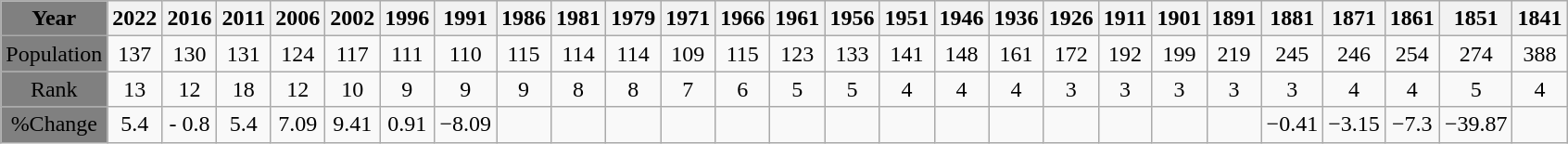<table class="wikitable">
<tr>
<th style="background:grey;">Year</th>
<th>2022</th>
<th>2016</th>
<th>2011</th>
<th>2006</th>
<th>2002</th>
<th>1996</th>
<th>1991</th>
<th>1986</th>
<th>1981</th>
<th>1979</th>
<th>1971</th>
<th>1966</th>
<th>1961</th>
<th>1956</th>
<th>1951</th>
<th>1946</th>
<th>1936</th>
<th>1926</th>
<th>1911</th>
<th>1901</th>
<th>1891</th>
<th>1881</th>
<th>1871</th>
<th>1861</th>
<th>1851</th>
<th>1841</th>
</tr>
<tr align="center">
<td style="background:grey;">Population</td>
<td>137</td>
<td>130</td>
<td>131</td>
<td>124</td>
<td>117</td>
<td>111</td>
<td>110</td>
<td>115</td>
<td>114</td>
<td>114</td>
<td>109</td>
<td>115</td>
<td>123</td>
<td>133</td>
<td>141</td>
<td>148</td>
<td>161</td>
<td>172</td>
<td>192</td>
<td>199</td>
<td>219</td>
<td>245</td>
<td>246</td>
<td>254</td>
<td>274</td>
<td>388</td>
</tr>
<tr align="center">
<td style="background:grey;">Rank</td>
<td>13</td>
<td>12</td>
<td>18</td>
<td>12</td>
<td>10</td>
<td>9</td>
<td>9</td>
<td>9</td>
<td>8</td>
<td>8</td>
<td>7</td>
<td>6</td>
<td>5</td>
<td>5</td>
<td>4</td>
<td>4</td>
<td>4</td>
<td>3</td>
<td>3</td>
<td>3</td>
<td>3</td>
<td>3</td>
<td>4</td>
<td>4</td>
<td>5</td>
<td>4</td>
</tr>
<tr align="center">
<td style="background:grey;">%Change</td>
<td>5.4</td>
<td>- 0.8</td>
<td>5.4</td>
<td>7.09</td>
<td>9.41</td>
<td>0.91</td>
<td>−8.09</td>
<td></td>
<td></td>
<td></td>
<td></td>
<td></td>
<td></td>
<td></td>
<td></td>
<td></td>
<td></td>
<td></td>
<td></td>
<td></td>
<td></td>
<td>−0.41</td>
<td>−3.15</td>
<td>−7.3</td>
<td>−39.87</td>
<td></td>
</tr>
</table>
